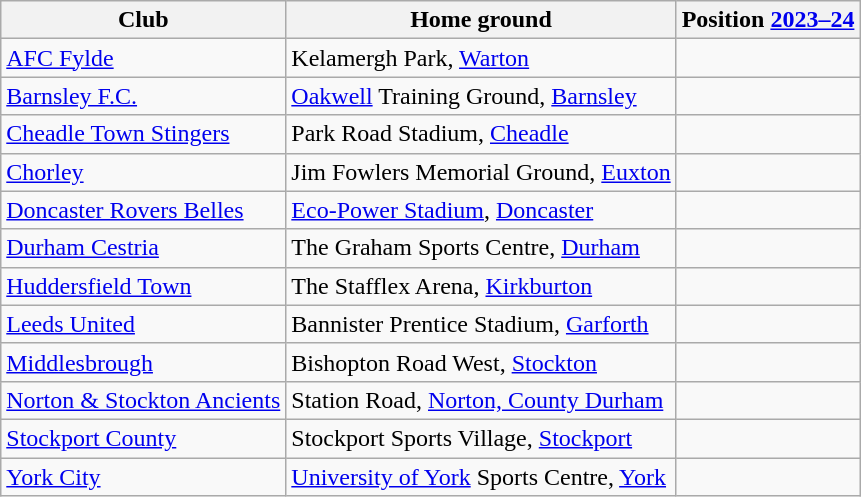<table class="wikitable sortable" style="text-align:center;">
<tr>
<th>Club</th>
<th>Home ground</th>
<th>Position <a href='#'>2023–24</a></th>
</tr>
<tr>
<td style="text-align:left;"><a href='#'>AFC Fylde</a></td>
<td style="text-align:left;">Kelamergh Park, <a href='#'>Warton</a></td>
<td></td>
</tr>
<tr>
<td style="text-align:left;"><a href='#'>Barnsley F.C.</a></td>
<td style="text-align:left;"><a href='#'>Oakwell</a> Training Ground, <a href='#'>Barnsley</a></td>
<td></td>
</tr>
<tr>
<td style="text-align:left;"><a href='#'>Cheadle Town Stingers</a></td>
<td style="text-align:left;">Park Road Stadium, <a href='#'>Cheadle</a></td>
<td></td>
</tr>
<tr>
<td style="text-align:left;"><a href='#'>Chorley</a></td>
<td style="text-align:left;">Jim Fowlers Memorial Ground, <a href='#'>Euxton</a></td>
<td></td>
</tr>
<tr>
<td style="text-align:left;"><a href='#'>Doncaster Rovers Belles</a></td>
<td style="text-align:left;"><a href='#'>Eco-Power Stadium</a>, <a href='#'>Doncaster</a></td>
<td></td>
</tr>
<tr>
<td style="text-align:left;"><a href='#'>Durham Cestria</a></td>
<td style="text-align:left;">The Graham Sports Centre, <a href='#'>Durham</a></td>
<td></td>
</tr>
<tr>
<td style="text-align:left;"><a href='#'>Huddersfield Town</a></td>
<td style="text-align:left;">The Stafflex Arena, <a href='#'>Kirkburton</a></td>
<td></td>
</tr>
<tr>
<td style="text-align:left;"><a href='#'>Leeds United</a></td>
<td style="text-align:left;">Bannister Prentice Stadium, <a href='#'>Garforth</a></td>
<td></td>
</tr>
<tr>
<td style="text-align:left;"><a href='#'>Middlesbrough</a></td>
<td style="text-align:left;">Bishopton Road West, <a href='#'>Stockton</a></td>
<td></td>
</tr>
<tr>
<td style="text-align:left;"><a href='#'>Norton & Stockton Ancients</a></td>
<td style="text-align:left;">Station Road, <a href='#'>Norton, County Durham</a></td>
<td></td>
</tr>
<tr>
<td style="text-align:left;"><a href='#'>Stockport County</a></td>
<td style="text-align:left;">Stockport Sports Village, <a href='#'>Stockport</a></td>
<td></td>
</tr>
<tr>
<td style="text-align:left;"><a href='#'>York City</a></td>
<td style="text-align:left;"><a href='#'>University of York</a> Sports Centre, <a href='#'>York</a></td>
<td></td>
</tr>
</table>
